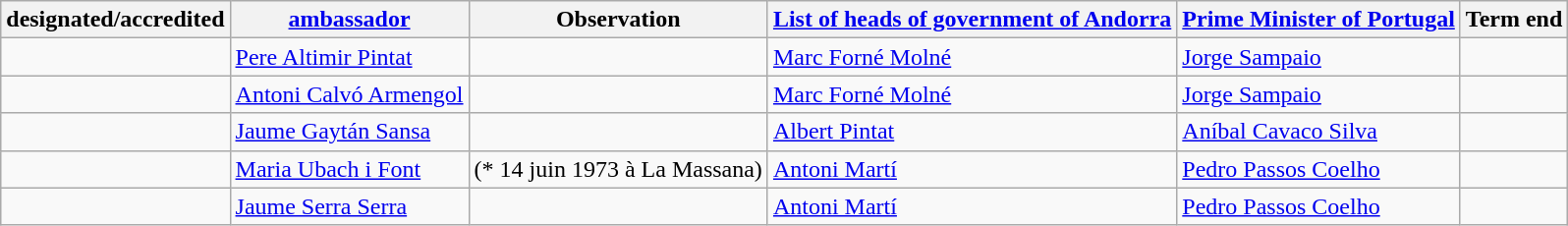<table class="wikitable sortable">
<tr>
<th>designated/accredited</th>
<th><a href='#'>ambassador</a></th>
<th>Observation</th>
<th><a href='#'>List of heads of government of Andorra</a></th>
<th><a href='#'>Prime Minister of Portugal</a></th>
<th>Term end</th>
</tr>
<tr>
<td></td>
<td><a href='#'>Pere Altimir Pintat</a></td>
<td></td>
<td><a href='#'>Marc Forné Molné</a></td>
<td><a href='#'>Jorge Sampaio</a></td>
<td></td>
</tr>
<tr>
<td></td>
<td><a href='#'>Antoni Calvó Armengol</a></td>
<td></td>
<td><a href='#'>Marc Forné Molné</a></td>
<td><a href='#'>Jorge Sampaio</a></td>
<td></td>
</tr>
<tr>
<td></td>
<td><a href='#'>Jaume Gaytán Sansa</a></td>
<td></td>
<td><a href='#'>Albert Pintat</a></td>
<td><a href='#'>Aníbal Cavaco Silva</a></td>
<td></td>
</tr>
<tr>
<td></td>
<td><a href='#'>Maria Ubach i Font</a></td>
<td>(*  14 juin 1973 à La Massana)</td>
<td><a href='#'>Antoni Martí</a></td>
<td><a href='#'>Pedro Passos Coelho</a></td>
<td></td>
</tr>
<tr>
<td></td>
<td><a href='#'>Jaume Serra Serra</a></td>
<td></td>
<td><a href='#'>Antoni Martí</a></td>
<td><a href='#'>Pedro Passos Coelho</a></td>
<td></td>
</tr>
</table>
